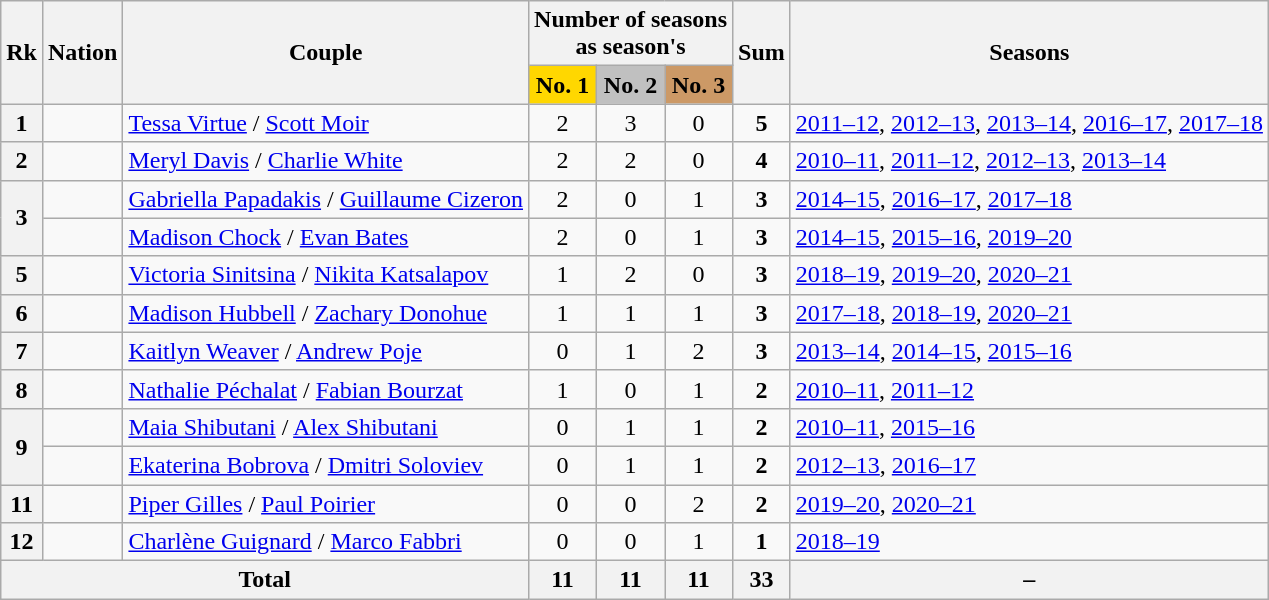<table class="wikitable sortable" style="text-align: center;">
<tr>
<th rowspan="2">Rk</th>
<th rowspan="2">Nation</th>
<th rowspan="2">Couple</th>
<th colspan="3">Number of seasons<br>as season's</th>
<th rowspan="2">Sum</th>
<th rowspan="2">Seasons</th>
</tr>
<tr>
<th style="background-color: gold;">No. 1</th>
<th style="background-color: silver;">No. 2</th>
<th style="background-color: #cc9966;">No. 3</th>
</tr>
<tr>
<th>1</th>
<td style="text-align: left;"></td>
<td style="text-align: left;"><a href='#'>Tessa Virtue</a> / <a href='#'>Scott Moir</a></td>
<td>2</td>
<td>3</td>
<td>0</td>
<td><strong>5</strong></td>
<td style="text-align: left;"><a href='#'>2011–12</a>, <a href='#'>2012–13</a>, <a href='#'>2013–14</a>, <a href='#'>2016–17</a>, <a href='#'>2017–18</a></td>
</tr>
<tr>
<th>2</th>
<td style="text-align: left;"></td>
<td style="text-align: left;"><a href='#'>Meryl Davis</a> / <a href='#'>Charlie White</a></td>
<td>2</td>
<td>2</td>
<td>0</td>
<td><strong>4</strong></td>
<td style="text-align: left;"><a href='#'>2010–11</a>, <a href='#'>2011–12</a>, <a href='#'>2012–13</a>, <a href='#'>2013–14</a></td>
</tr>
<tr>
<th rowspan="2">3</th>
<td style="text-align: left;"></td>
<td style="text-align: left;"><a href='#'>Gabriella Papadakis</a> / <a href='#'>Guillaume Cizeron</a></td>
<td>2</td>
<td>0</td>
<td>1</td>
<td><strong>3</strong></td>
<td style="text-align: left;"><a href='#'>2014–15</a>, <a href='#'>2016–17</a>, <a href='#'>2017–18</a></td>
</tr>
<tr>
<td style="text-align: left;"></td>
<td style="text-align: left;"><a href='#'>Madison Chock</a> / <a href='#'>Evan Bates</a></td>
<td>2</td>
<td>0</td>
<td>1</td>
<td><strong>3</strong></td>
<td style="text-align: left;"><a href='#'>2014–15</a>, <a href='#'>2015–16</a>, <a href='#'>2019–20</a></td>
</tr>
<tr>
<th>5</th>
<td style="text-align: left;"></td>
<td style="text-align: left;"><a href='#'>Victoria Sinitsina</a> / <a href='#'>Nikita Katsalapov</a></td>
<td>1</td>
<td>2</td>
<td>0</td>
<td><strong>3</strong></td>
<td style="text-align: left;"><a href='#'>2018–19</a>, <a href='#'>2019–20</a>, <a href='#'>2020–21</a></td>
</tr>
<tr>
<th>6</th>
<td style="text-align: left;"></td>
<td style="text-align: left;"><a href='#'>Madison Hubbell</a> / <a href='#'>Zachary Donohue</a></td>
<td>1</td>
<td>1</td>
<td>1</td>
<td><strong>3</strong></td>
<td style="text-align: left;"><a href='#'>2017–18</a>, <a href='#'>2018–19</a>, <a href='#'>2020–21</a></td>
</tr>
<tr>
<th>7</th>
<td style="text-align: left;"></td>
<td style="text-align: left;"><a href='#'>Kaitlyn Weaver</a> / <a href='#'>Andrew Poje</a></td>
<td>0</td>
<td>1</td>
<td>2</td>
<td><strong>3</strong></td>
<td style="text-align: left;"><a href='#'>2013–14</a>, <a href='#'>2014–15</a>, <a href='#'>2015–16</a></td>
</tr>
<tr>
<th>8</th>
<td style="text-align: left;"></td>
<td style="text-align: left;"><a href='#'>Nathalie Péchalat</a> / <a href='#'>Fabian Bourzat</a></td>
<td>1</td>
<td>0</td>
<td>1</td>
<td><strong>2</strong></td>
<td style="text-align: left;"><a href='#'>2010–11</a>, <a href='#'>2011–12</a></td>
</tr>
<tr>
<th rowspan="2">9</th>
<td style="text-align: left;"></td>
<td style="text-align: left;"><a href='#'>Maia Shibutani</a> / <a href='#'>Alex Shibutani</a></td>
<td>0</td>
<td>1</td>
<td>1</td>
<td><strong>2</strong></td>
<td style="text-align: left;"><a href='#'>2010–11</a>, <a href='#'>2015–16</a></td>
</tr>
<tr>
<td style="text-align: left;"></td>
<td style="text-align: left;"><a href='#'>Ekaterina Bobrova</a> / <a href='#'>Dmitri Soloviev</a></td>
<td>0</td>
<td>1</td>
<td>1</td>
<td><strong>2</strong></td>
<td style="text-align: left;"><a href='#'>2012–13</a>, <a href='#'>2016–17</a></td>
</tr>
<tr>
<th>11</th>
<td style="text-align: left;"></td>
<td style="text-align: left;"><a href='#'>Piper Gilles</a> / <a href='#'>Paul Poirier</a></td>
<td>0</td>
<td>0</td>
<td>2</td>
<td><strong>2</strong></td>
<td style="text-align: left;"><a href='#'>2019–20</a>, <a href='#'>2020–21</a></td>
</tr>
<tr>
<th>12</th>
<td style="text-align: left;"></td>
<td style="text-align: left;"><a href='#'>Charlène Guignard</a> / <a href='#'>Marco Fabbri</a></td>
<td>0</td>
<td>0</td>
<td>1</td>
<td><strong>1</strong></td>
<td style="text-align: left;"><a href='#'>2018–19</a></td>
</tr>
<tr class="sortbottom">
<th colspan="3">Total</th>
<th>11</th>
<th>11</th>
<th>11</th>
<th>33</th>
<th>–</th>
</tr>
</table>
